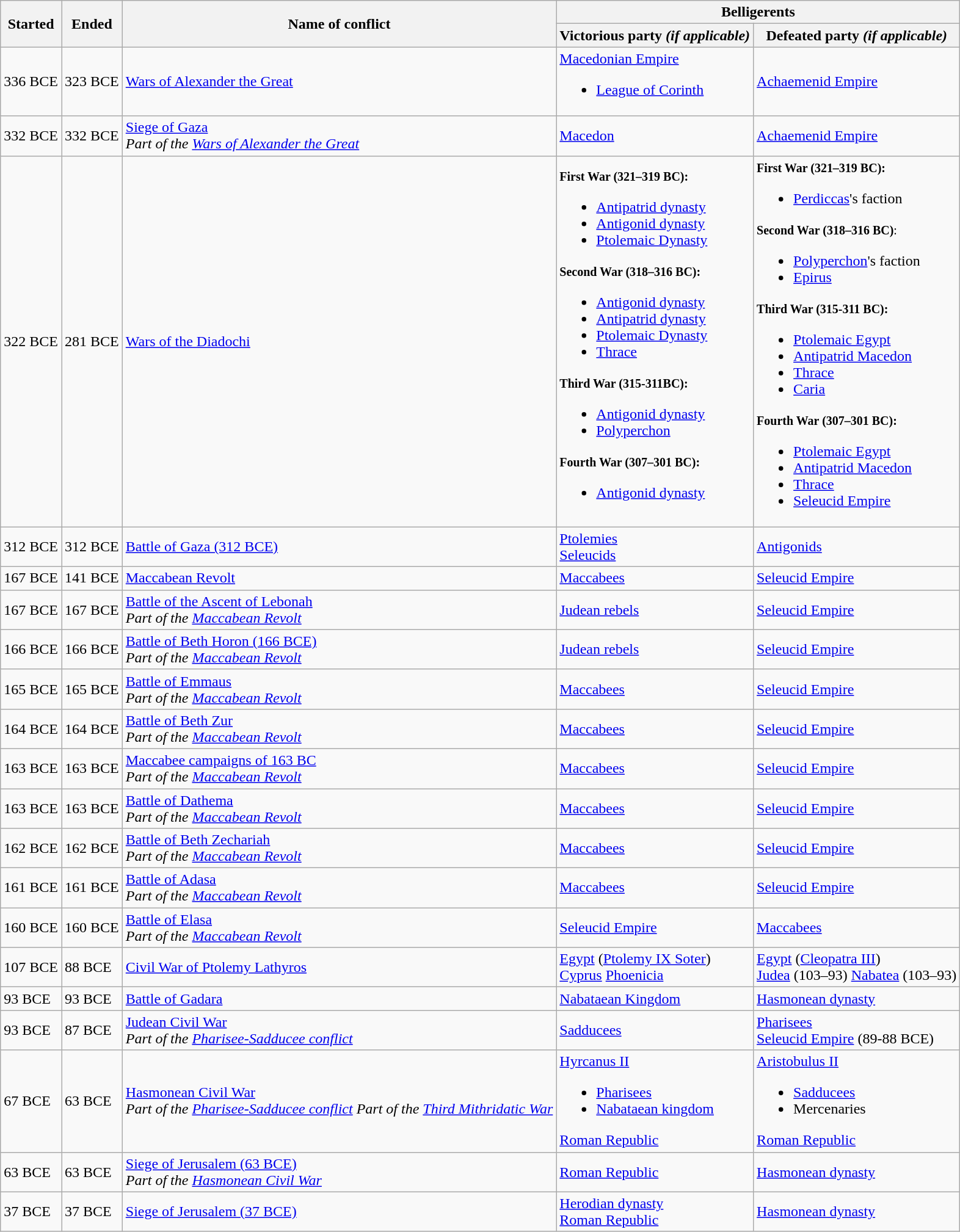<table class="wikitable">
<tr>
<th rowspan="2">Started</th>
<th rowspan="2">Ended</th>
<th rowspan="2">Name of conflict</th>
<th colspan="2">Belligerents</th>
</tr>
<tr>
<th>Victorious party <em>(if applicable)</em></th>
<th>Defeated party <em>(if applicable)</em></th>
</tr>
<tr>
<td>336 BCE</td>
<td>323 BCE</td>
<td><a href='#'>Wars of Alexander the Great</a></td>
<td><a href='#'>Macedonian Empire</a><br><ul><li><a href='#'>League of Corinth</a></li></ul></td>
<td><a href='#'>Achaemenid Empire</a></td>
</tr>
<tr>
<td>332 BCE</td>
<td>332 BCE</td>
<td><a href='#'>Siege of Gaza</a><br><em>Part of the <a href='#'>Wars of Alexander the Great</a></em></td>
<td><a href='#'>Macedon</a></td>
<td><a href='#'>Achaemenid Empire</a></td>
</tr>
<tr>
<td>322 BCE</td>
<td>281 BCE</td>
<td><a href='#'>Wars of the Diadochi</a></td>
<td><small><strong>First War (321–319 BC):</strong></small><br><ul><li><a href='#'>Antipatrid dynasty</a></li><li><a href='#'>Antigonid dynasty</a></li><li><a href='#'>Ptolemaic Dynasty</a></li></ul><small><strong>Second War (318–316 BC):</strong></small><ul><li><a href='#'>Antigonid dynasty</a></li><li><a href='#'>Antipatrid dynasty</a></li><li><a href='#'>Ptolemaic Dynasty</a></li><li><a href='#'>Thrace</a></li></ul><small><strong>Third War (315-311BC):</strong></small><ul><li><a href='#'>Antigonid dynasty</a></li><li><a href='#'>Polyperchon</a></li></ul><small><strong>Fourth War (307–301 BC):</strong></small><ul><li><a href='#'>Antigonid dynasty</a></li></ul></td>
<td><small><strong>First War (321–319 BC):</strong></small><br><ul><li><a href='#'>Perdiccas</a>'s faction</li></ul><small><strong>Second War (318–316 BC)</strong>:</small><ul><li><a href='#'>Polyperchon</a>'s faction</li><li><a href='#'>Epirus</a></li></ul><small><strong>Third War (315-311 BC):</strong></small><ul><li><a href='#'>Ptolemaic Egypt</a></li><li><a href='#'>Antipatrid Macedon</a></li><li><a href='#'>Thrace</a></li><li><a href='#'>Caria</a></li></ul><small><strong>Fourth War (307–301 BC):</strong></small><ul><li><a href='#'>Ptolemaic Egypt</a></li><li><a href='#'>Antipatrid Macedon</a></li><li><a href='#'>Thrace</a></li><li><a href='#'>Seleucid Empire</a></li></ul></td>
</tr>
<tr>
<td>312 BCE</td>
<td>312 BCE</td>
<td><a href='#'>Battle of Gaza (312 BCE)</a></td>
<td><a href='#'>Ptolemies</a><br><a href='#'>Seleucids</a></td>
<td><a href='#'>Antigonids</a></td>
</tr>
<tr>
<td>167 BCE</td>
<td>141 BCE</td>
<td><a href='#'>Maccabean Revolt</a></td>
<td><a href='#'>Maccabees</a></td>
<td><a href='#'>Seleucid Empire</a></td>
</tr>
<tr>
<td>167 BCE</td>
<td>167 BCE</td>
<td><a href='#'>Battle of the Ascent of Lebonah</a><br><em>Part of the <a href='#'>Maccabean Revolt</a></em></td>
<td><a href='#'>Judean rebels</a></td>
<td><a href='#'>Seleucid Empire</a></td>
</tr>
<tr>
<td>166 BCE</td>
<td>166 BCE</td>
<td><a href='#'>Battle of Beth Horon (166 BCE)</a><br><em>Part of the <a href='#'>Maccabean Revolt</a></em></td>
<td><a href='#'>Judean rebels</a></td>
<td><a href='#'>Seleucid Empire</a></td>
</tr>
<tr>
<td>165 BCE</td>
<td>165 BCE</td>
<td><a href='#'>Battle of Emmaus</a><br><em>Part of the <a href='#'>Maccabean Revolt</a></em></td>
<td><a href='#'>Maccabees</a></td>
<td><a href='#'>Seleucid Empire</a></td>
</tr>
<tr>
<td>164 BCE</td>
<td>164 BCE</td>
<td><a href='#'>Battle of Beth Zur</a><br><em>Part of the <a href='#'>Maccabean Revolt</a></em></td>
<td><a href='#'>Maccabees</a></td>
<td><a href='#'>Seleucid Empire</a></td>
</tr>
<tr>
<td>163 BCE</td>
<td>163 BCE</td>
<td><a href='#'>Maccabee campaigns of 163 BC</a><br><em>Part of the <a href='#'>Maccabean Revolt</a></em></td>
<td><a href='#'>Maccabees</a></td>
<td><a href='#'>Seleucid Empire</a></td>
</tr>
<tr>
<td>163 BCE</td>
<td>163 BCE</td>
<td><a href='#'>Battle of Dathema</a><br><em>Part of the <a href='#'>Maccabean Revolt</a></em></td>
<td><a href='#'>Maccabees</a></td>
<td><a href='#'>Seleucid Empire</a></td>
</tr>
<tr>
<td>162 BCE</td>
<td>162 BCE</td>
<td><a href='#'>Battle of Beth Zechariah</a><br><em>Part of the <a href='#'>Maccabean Revolt</a></em></td>
<td><a href='#'>Maccabees</a></td>
<td><a href='#'>Seleucid Empire</a></td>
</tr>
<tr>
<td>161 BCE</td>
<td>161 BCE</td>
<td><a href='#'>Battle of Adasa</a><br><em>Part of the <a href='#'>Maccabean Revolt</a></em></td>
<td><a href='#'>Maccabees</a></td>
<td><a href='#'>Seleucid Empire</a></td>
</tr>
<tr>
<td>160 BCE</td>
<td>160 BCE</td>
<td><a href='#'>Battle of Elasa</a><br><em>Part of the <a href='#'>Maccabean Revolt</a></em></td>
<td><a href='#'>Seleucid Empire</a></td>
<td><a href='#'>Maccabees</a></td>
</tr>
<tr>
<td>107 BCE</td>
<td>88 BCE</td>
<td><a href='#'>Civil War of Ptolemy Lathyros</a></td>
<td><a href='#'>Egypt</a> (<a href='#'>Ptolemy IX Soter</a>)<br><a href='#'>Cyprus</a>
<a href='#'>Phoenicia</a></td>
<td><a href='#'>Egypt</a> (<a href='#'>Cleopatra III</a>)<br><a href='#'>Judea</a> (103–93)
<a href='#'>Nabatea</a> (103–93)</td>
</tr>
<tr>
<td>93 BCE</td>
<td>93 BCE</td>
<td><a href='#'>Battle of Gadara</a></td>
<td><a href='#'>Nabataean Kingdom</a></td>
<td><a href='#'>Hasmonean dynasty</a></td>
</tr>
<tr>
<td>93 BCE</td>
<td>87 BCE</td>
<td><a href='#'>Judean Civil War</a><br><em>Part of the <a href='#'>Pharisee-Sadducee conflict</a></em></td>
<td><a href='#'>Sadducees</a></td>
<td><a href='#'>Pharisees</a><br><a href='#'>Seleucid Empire</a> (89-88 BCE)</td>
</tr>
<tr>
<td>67 BCE</td>
<td>63 BCE</td>
<td><a href='#'>Hasmonean Civil War</a><br><em>Part of the <a href='#'>Pharisee-Sadducee conflict</a></em>
<em>Part of the <a href='#'>Third Mithridatic War</a></em></td>
<td><a href='#'>Hyrcanus II</a><br><ul><li><a href='#'>Pharisees</a></li><li><a href='#'>Nabataean kingdom</a></li></ul> <a href='#'>Roman Republic</a></td>
<td><a href='#'>Aristobulus II</a><br><ul><li><a href='#'>Sadducees</a></li><li>Mercenaries</li></ul> <a href='#'>Roman Republic</a></td>
</tr>
<tr>
<td>63 BCE</td>
<td>63 BCE</td>
<td><a href='#'>Siege of Jerusalem (63 BCE)</a><br><em>Part of the <a href='#'>Hasmonean Civil War</a></em></td>
<td><a href='#'>Roman Republic</a></td>
<td><a href='#'>Hasmonean dynasty</a></td>
</tr>
<tr>
<td>37 BCE</td>
<td>37 BCE</td>
<td><a href='#'>Siege of Jerusalem (37 BCE)</a></td>
<td><a href='#'>Herodian dynasty</a><br><a href='#'>Roman Republic</a></td>
<td><a href='#'>Hasmonean dynasty</a></td>
</tr>
</table>
